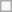<table class=wikitable>
<tr>
<td> </td>
</tr>
</table>
